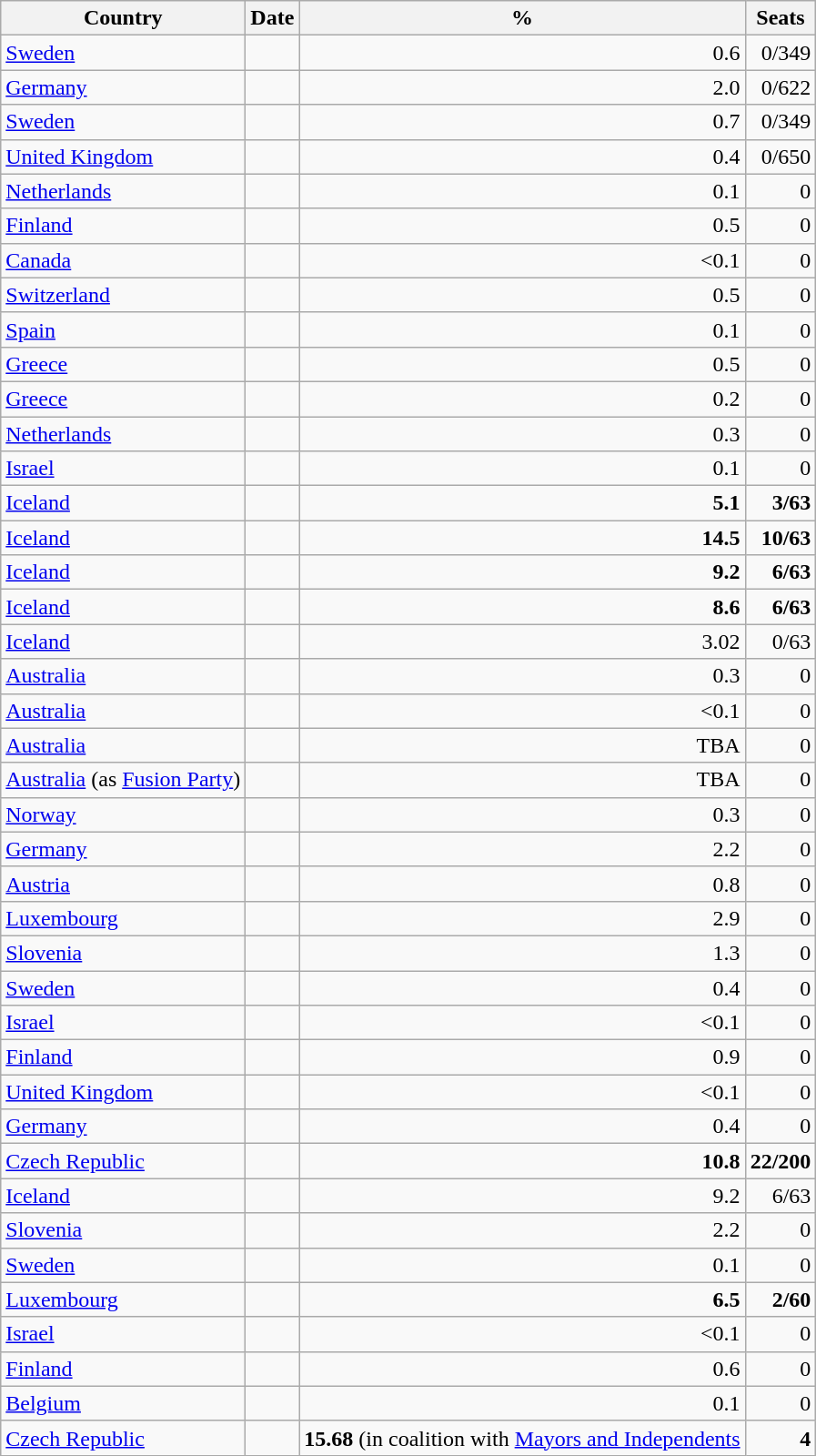<table class="sortable wikitable" style="text-align: right;">
<tr>
<th>Country</th>
<th>Date</th>
<th>%</th>
<th>Seats</th>
</tr>
<tr>
<td style="text-align: left;"><a href='#'>Sweden</a></td>
<td></td>
<td>0.6</td>
<td>0/349</td>
</tr>
<tr>
<td style="text-align: left;"><a href='#'>Germany</a></td>
<td></td>
<td>2.0</td>
<td>0/622</td>
</tr>
<tr>
<td style="text-align: left;"><a href='#'>Sweden</a></td>
<td></td>
<td>0.7</td>
<td>0/349</td>
</tr>
<tr>
<td style="text-align: left;"><a href='#'>United Kingdom</a></td>
<td></td>
<td>0.4</td>
<td>0/650</td>
</tr>
<tr>
<td style="text-align: left;"><a href='#'>Netherlands</a></td>
<td></td>
<td>0.1</td>
<td>0</td>
</tr>
<tr>
<td style="text-align: left;"><a href='#'>Finland</a></td>
<td></td>
<td>0.5</td>
<td>0</td>
</tr>
<tr>
<td style="text-align: left;"><a href='#'>Canada</a></td>
<td></td>
<td><0.1</td>
<td>0</td>
</tr>
<tr>
<td style="text-align: left;"><a href='#'>Switzerland</a></td>
<td></td>
<td>0.5</td>
<td>0</td>
</tr>
<tr>
<td style="text-align: left;"><a href='#'>Spain</a></td>
<td></td>
<td>0.1</td>
<td>0</td>
</tr>
<tr>
<td style="text-align: left;"><a href='#'>Greece</a></td>
<td></td>
<td>0.5</td>
<td>0</td>
</tr>
<tr>
<td style="text-align: left;"><a href='#'>Greece</a></td>
<td></td>
<td>0.2</td>
<td>0</td>
</tr>
<tr>
<td style="text-align: left;"><a href='#'>Netherlands</a></td>
<td></td>
<td>0.3</td>
<td>0</td>
</tr>
<tr>
<td style="text-align: left;"><a href='#'>Israel</a></td>
<td></td>
<td>0.1</td>
<td>0</td>
</tr>
<tr>
<td style="text-align: left;"><a href='#'>Iceland</a></td>
<td></td>
<td><strong>5.1</strong></td>
<td><strong>3/63</strong></td>
</tr>
<tr>
<td style="text-align: left;"><a href='#'>Iceland</a></td>
<td></td>
<td><strong>14.5</strong></td>
<td><strong>10/63</strong></td>
</tr>
<tr>
<td style="text-align: left;"><a href='#'>Iceland</a></td>
<td></td>
<td><strong>9.2</strong></td>
<td><strong>6/63</strong></td>
</tr>
<tr>
<td style="text-align: left;"><a href='#'>Iceland</a></td>
<td></td>
<td><strong>8.6</strong></td>
<td><strong>6/63</strong></td>
</tr>
<tr>
<td style="text-align: left;"><a href='#'>Iceland</a></td>
<td></td>
<td>3.02</td>
<td>0/63</td>
</tr>
<tr>
<td style="text-align: left;"><a href='#'>Australia</a></td>
<td></td>
<td>0.3</td>
<td>0</td>
</tr>
<tr>
<td style="text-align: left;"><a href='#'>Australia</a></td>
<td></td>
<td><0.1</td>
<td>0</td>
</tr>
<tr>
<td style="text-align: left;"><a href='#'>Australia</a></td>
<td></td>
<td>TBA</td>
<td>0</td>
</tr>
<tr>
<td style="text-align: left;"><a href='#'>Australia</a> (as <a href='#'>Fusion Party</a>)</td>
<td></td>
<td>TBA</td>
<td>0</td>
</tr>
<tr>
<td style="text-align: left;"><a href='#'>Norway</a></td>
<td></td>
<td>0.3</td>
<td>0</td>
</tr>
<tr>
<td style="text-align: left;"><a href='#'>Germany</a></td>
<td></td>
<td>2.2</td>
<td>0</td>
</tr>
<tr>
<td style="text-align: left;"><a href='#'>Austria</a></td>
<td></td>
<td>0.8</td>
<td>0</td>
</tr>
<tr>
<td style="text-align: left;"><a href='#'>Luxembourg</a></td>
<td></td>
<td>2.9</td>
<td>0</td>
</tr>
<tr>
<td style="text-align: left;"><a href='#'>Slovenia</a></td>
<td></td>
<td>1.3</td>
<td>0</td>
</tr>
<tr>
<td style="text-align: left;"><a href='#'>Sweden</a></td>
<td></td>
<td>0.4</td>
<td>0</td>
</tr>
<tr>
<td style="text-align: left;"><a href='#'>Israel</a></td>
<td></td>
<td><0.1</td>
<td>0</td>
</tr>
<tr>
<td style="text-align: left;"><a href='#'>Finland</a></td>
<td></td>
<td>0.9</td>
<td>0</td>
</tr>
<tr>
<td style="text-align: left;"><a href='#'>United Kingdom</a></td>
<td></td>
<td><0.1</td>
<td>0</td>
</tr>
<tr>
<td style="text-align: left;"><a href='#'>Germany</a></td>
<td></td>
<td>0.4</td>
<td>0</td>
</tr>
<tr>
<td style="text-align: left;"><a href='#'>Czech Republic</a></td>
<td></td>
<td><strong>10.8</strong></td>
<td><strong>22/200</strong></td>
</tr>
<tr>
<td style="text-align: left;"><a href='#'>Iceland</a></td>
<td></td>
<td>9.2</td>
<td>6/63</td>
</tr>
<tr>
<td style="text-align: left;"><a href='#'>Slovenia</a></td>
<td></td>
<td>2.2</td>
<td>0</td>
</tr>
<tr>
<td style="text-align: left;"><a href='#'>Sweden</a></td>
<td></td>
<td>0.1</td>
<td>0</td>
</tr>
<tr>
<td style="text-align: left;"><a href='#'>Luxembourg</a></td>
<td></td>
<td><strong>6.5</strong></td>
<td><strong>2/60</strong></td>
</tr>
<tr>
<td style="text-align: left;"><a href='#'>Israel</a></td>
<td></td>
<td><0.1</td>
<td>0</td>
</tr>
<tr>
<td style="text-align: left;"><a href='#'>Finland</a></td>
<td></td>
<td>0.6</td>
<td>0</td>
</tr>
<tr>
<td style="text-align: left;"><a href='#'>Belgium</a></td>
<td></td>
<td>0.1</td>
<td>0</td>
</tr>
<tr>
<td style="text-align: left;"><a href='#'>Czech Republic</a></td>
<td></td>
<td><strong>15.68</strong> (in coalition with <a href='#'>Mayors and Independents</a></td>
<td><strong>4</strong></td>
</tr>
</table>
